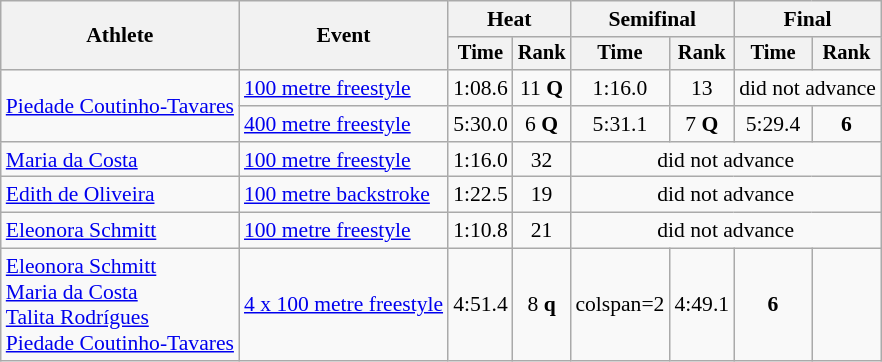<table class=wikitable style="font-size:90%">
<tr>
<th rowspan="2">Athlete</th>
<th rowspan="2">Event</th>
<th colspan="2">Heat</th>
<th colspan="2">Semifinal</th>
<th colspan="2">Final</th>
</tr>
<tr style="font-size:95%">
<th>Time</th>
<th>Rank</th>
<th>Time</th>
<th>Rank</th>
<th>Time</th>
<th>Rank</th>
</tr>
<tr align=center>
<td align=left rowspan=2><a href='#'>Piedade Coutinho-Tavares</a></td>
<td align=left><a href='#'>100 metre freestyle</a></td>
<td>1:08.6</td>
<td>11 <strong>Q</strong></td>
<td>1:16.0</td>
<td>13</td>
<td colspan=4>did not advance</td>
</tr>
<tr align=center>
<td align=left><a href='#'>400 metre freestyle</a></td>
<td>5:30.0</td>
<td>6 <strong>Q</strong></td>
<td>5:31.1</td>
<td>7 <strong>Q</strong></td>
<td>5:29.4</td>
<td><strong>6</strong></td>
</tr>
<tr align=center>
<td align=left rowspan=1><a href='#'>Maria da Costa</a></td>
<td align=left><a href='#'>100 metre freestyle</a></td>
<td>1:16.0</td>
<td>32</td>
<td colspan=4>did not advance</td>
</tr>
<tr align=center>
<td align=left rowspan=1><a href='#'>Edith de Oliveira</a></td>
<td align=left><a href='#'>100 metre backstroke</a></td>
<td>1:22.5</td>
<td>19</td>
<td colspan=4>did not advance</td>
</tr>
<tr align=center>
<td align=left rowspan=1><a href='#'>Eleonora Schmitt</a></td>
<td align=left><a href='#'>100 metre freestyle</a></td>
<td>1:10.8</td>
<td>21</td>
<td colspan=4>did not advance</td>
</tr>
<tr align=center>
<td align=left rowspan=1><a href='#'>Eleonora Schmitt</a><br><a href='#'>Maria da Costa</a><br><a href='#'>Talita Rodrígues</a><br><a href='#'>Piedade Coutinho-Tavares</a></td>
<td align=left><a href='#'>4 x 100 metre freestyle</a></td>
<td>4:51.4</td>
<td>8 <strong>q</strong></td>
<td>colspan=2 </td>
<td>4:49.1</td>
<td><strong>6</strong></td>
</tr>
</table>
